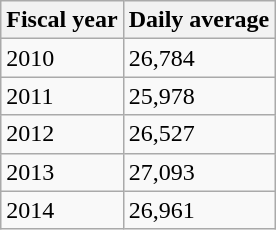<table class="wikitable">
<tr>
<th>Fiscal year</th>
<th>Daily average</th>
</tr>
<tr>
<td>2010</td>
<td>26,784</td>
</tr>
<tr>
<td>2011</td>
<td>25,978</td>
</tr>
<tr>
<td>2012</td>
<td>26,527</td>
</tr>
<tr>
<td>2013</td>
<td>27,093</td>
</tr>
<tr>
<td>2014</td>
<td>26,961</td>
</tr>
</table>
